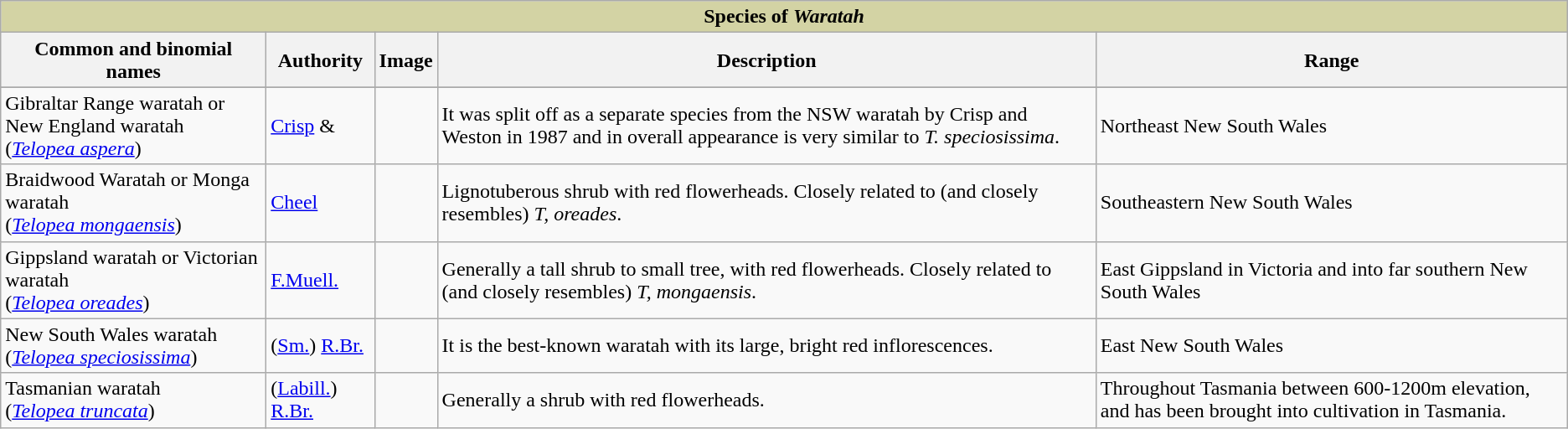<table class="wikitable sortable">
<tr>
<th align="center" style="background-color: #D3D3A4" colspan ="5">Species of <em>Waratah</em></th>
</tr>
<tr>
<th>Common and binomial names</th>
<th>Authority</th>
<th class="unsortable">Image</th>
<th>Description</th>
<th>Range</th>
</tr>
<tr>
</tr>
<tr>
<td>Gibraltar Range waratah or New England waratah<br>(<em><a href='#'>Telopea aspera</a></em>)</td>
<td><a href='#'>Crisp</a> & </td>
<td></td>
<td>It was split off as a separate species from the NSW waratah by Crisp and Weston in 1987 and in overall appearance is very similar to <em>T. speciosissima</em>.</td>
<td>Northeast New South Wales</td>
</tr>
<tr>
<td>Braidwood Waratah or Monga waratah<br>(<em><a href='#'>Telopea mongaensis</a></em>)</td>
<td><a href='#'>Cheel</a></td>
<td></td>
<td>Lignotuberous shrub with red flowerheads. Closely related to (and closely resembles) <em>T, oreades</em>.</td>
<td>Southeastern New South Wales</td>
</tr>
<tr>
<td>Gippsland waratah or Victorian waratah<br>(<em><a href='#'>Telopea oreades</a></em>)</td>
<td><a href='#'>F.Muell.</a></td>
<td></td>
<td>Generally a tall shrub to small tree, with red flowerheads. Closely related to (and closely resembles) <em>T, mongaensis</em>.</td>
<td>East Gippsland in Victoria and into far southern New South Wales</td>
</tr>
<tr>
<td>New South Wales waratah<br>(<em><a href='#'>Telopea speciosissima</a></em>)</td>
<td>(<a href='#'>Sm.</a>) <a href='#'>R.Br.</a></td>
<td></td>
<td>It is the best-known waratah with its large, bright red inflorescences.</td>
<td>East New South Wales</td>
</tr>
<tr>
<td>Tasmanian waratah<br>(<em><a href='#'>Telopea truncata</a></em>)</td>
<td>(<a href='#'>Labill.</a>) <a href='#'>R.Br.</a></td>
<td></td>
<td>Generally a shrub with red flowerheads.</td>
<td>Throughout Tasmania between 600-1200m elevation, and has been brought into cultivation in Tasmania.</td>
</tr>
</table>
